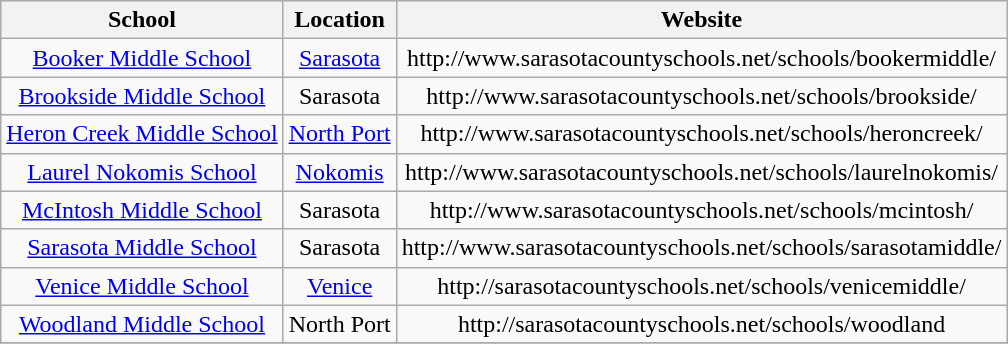<table class="wikitable" style="text-align:center">
<tr>
<th>School</th>
<th>Location</th>
<th>Website</th>
</tr>
<tr>
<td><a href='#'>Booker Middle School</a></td>
<td><a href='#'>Sarasota</a></td>
<td>http://www.sarasotacountyschools.net/schools/bookermiddle/</td>
</tr>
<tr>
<td><a href='#'>Brookside Middle School</a></td>
<td>Sarasota</td>
<td>http://www.sarasotacountyschools.net/schools/brookside/</td>
</tr>
<tr>
<td><a href='#'>Heron Creek Middle School</a></td>
<td><a href='#'>North Port</a></td>
<td>http://www.sarasotacountyschools.net/schools/heroncreek/</td>
</tr>
<tr>
<td><a href='#'>Laurel Nokomis School</a></td>
<td><a href='#'>Nokomis</a></td>
<td>http://www.sarasotacountyschools.net/schools/laurelnokomis/</td>
</tr>
<tr>
<td><a href='#'>McIntosh Middle School</a></td>
<td>Sarasota</td>
<td>http://www.sarasotacountyschools.net/schools/mcintosh/</td>
</tr>
<tr>
<td><a href='#'>Sarasota Middle School</a></td>
<td>Sarasota</td>
<td>http://www.sarasotacountyschools.net/schools/sarasotamiddle/</td>
</tr>
<tr>
<td><a href='#'>Venice Middle School</a></td>
<td><a href='#'>Venice</a></td>
<td>http://sarasotacountyschools.net/schools/venicemiddle/</td>
</tr>
<tr>
<td><a href='#'>Woodland Middle School</a></td>
<td>North Port</td>
<td>http://sarasotacountyschools.net/schools/woodland</td>
</tr>
<tr>
</tr>
</table>
